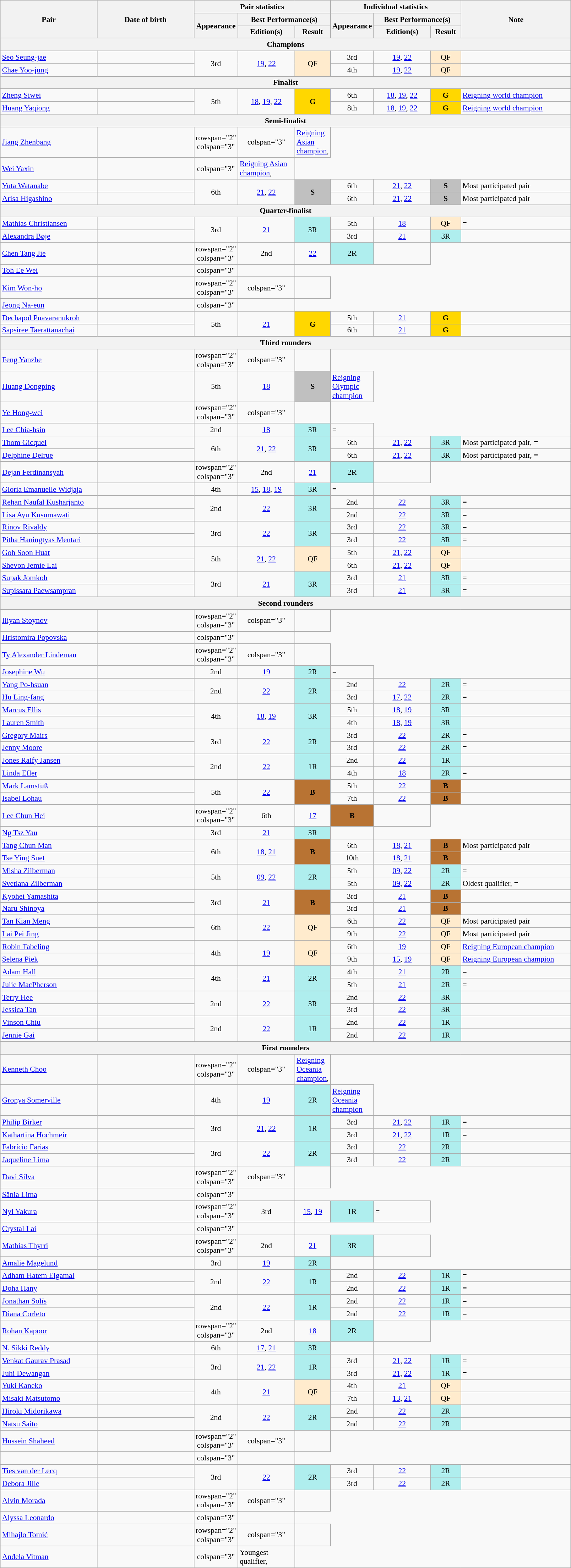<table class="sortable wikitable" style="font-size:90%; text-align:center">
<tr>
<th rowspan="3" width="175">Pair</th>
<th rowspan="3" width="175">Date of birth</th>
<th colspan="3">Pair statistics</th>
<th colspan="3">Individual statistics</th>
<th rowspan="3" width="200">Note</th>
</tr>
<tr>
<th rowspan="2" width="50">Appearance</th>
<th colspan="2">Best Performance(s)</th>
<th rowspan="2" width="50">Appearance</th>
<th colspan="2">Best Performance(s)</th>
</tr>
<tr>
<th width="100">Edition(s)</th>
<th width="50">Result</th>
<th width="100">Edition(s)</th>
<th width="50">Result</th>
</tr>
<tr>
<th colspan="9">Champions</th>
</tr>
<tr>
<td align="left"> <a href='#'>Seo Seung-jae</a></td>
<td align="right"></td>
<td rowspan="2">3rd</td>
<td rowspan="2"><a href='#'>19</a>, <a href='#'>22</a></td>
<td bgcolor="#FFEBCD" rowspan="2">QF</td>
<td>3rd</td>
<td><a href='#'>19</a>, <a href='#'>22</a></td>
<td bgcolor="#FFEBCD">QF</td>
<td align="left"></td>
</tr>
<tr>
<td align="left"> <a href='#'>Chae Yoo-jung</a></td>
<td align="right"></td>
<td>4th</td>
<td><a href='#'>19</a>, <a href='#'>22</a></td>
<td bgcolor="#FFEBCD">QF</td>
<td align="left"></td>
</tr>
<tr>
<th colspan="9">Finalist</th>
</tr>
<tr>
<td align="left"> <a href='#'>Zheng Siwei</a></td>
<td align="right"></td>
<td rowspan="2">5th</td>
<td rowspan="2"><a href='#'>18</a>, <a href='#'>19</a>, <a href='#'>22</a></td>
<td bgcolor="#FFD700" rowspan="2"><strong>G</strong></td>
<td>6th</td>
<td><a href='#'>18</a>, <a href='#'>19</a>, <a href='#'>22</a></td>
<td bgcolor="#FFD700"><strong>G</strong></td>
<td align="left"><a href='#'>Reigning world champion</a></td>
</tr>
<tr>
<td align="left"> <a href='#'>Huang Yaqiong</a></td>
<td align="right"></td>
<td>8th</td>
<td><a href='#'>18</a>, <a href='#'>19</a>, <a href='#'>22</a></td>
<td bgcolor="#FFD700"><strong>G</strong></td>
<td align="left"><a href='#'>Reigning world champion</a></td>
</tr>
<tr>
<th colspan="9">Semi-finalist</th>
</tr>
<tr>
<td align="left"> <a href='#'>Jiang Zhenbang</a></td>
<td align="right"></td>
<td>rowspan="2" colspan="3" </td>
<td>colspan="3" </td>
<td align="left"><a href='#'>Reigning Asian champion</a>, </td>
</tr>
<tr>
<td align="left"> <a href='#'>Wei Yaxin</a></td>
<td align="right"></td>
<td>colspan="3" </td>
<td align="left"><a href='#'>Reigning Asian champion</a>, </td>
</tr>
<tr>
<td align="left"> <a href='#'>Yuta Watanabe</a></td>
<td align="right"></td>
<td rowspan="2">6th</td>
<td rowspan="2"><a href='#'>21</a>, <a href='#'>22</a></td>
<td bgcolor="#C0C0C0" rowspan="2"><strong>S</strong></td>
<td>6th</td>
<td><a href='#'>21</a>, <a href='#'>22</a></td>
<td bgcolor="#C0C0C0"><strong>S</strong></td>
<td align="left">Most participated pair</td>
</tr>
<tr>
<td align="left"> <a href='#'>Arisa Higashino</a></td>
<td align="right"></td>
<td>6th</td>
<td><a href='#'>21</a>, <a href='#'>22</a></td>
<td bgcolor="#C0C0C0"><strong>S</strong></td>
<td align="left">Most participated pair</td>
</tr>
<tr>
<th colspan="9">Quarter-finalist</th>
</tr>
<tr>
<td align="left"> <a href='#'>Mathias Christiansen</a></td>
<td align="right"></td>
<td rowspan="2">3rd</td>
<td rowspan="2"><a href='#'>21</a></td>
<td bgcolor="#AFEEEE" rowspan="2">3R</td>
<td>5th</td>
<td><a href='#'>18</a></td>
<td bgcolor="#FFEBCD">QF</td>
<td align="left">=</td>
</tr>
<tr>
<td align="left"> <a href='#'>Alexandra Bøje</a></td>
<td align="right"></td>
<td>3rd</td>
<td><a href='#'>21</a></td>
<td bgcolor="#AFEEEE">3R</td>
<td align="left"></td>
</tr>
<tr>
<td align="left"> <a href='#'>Chen Tang Jie</a></td>
<td align="right"></td>
<td>rowspan="2" colspan="3" </td>
<td>2nd</td>
<td><a href='#'>22</a></td>
<td bgcolor="#AFEEEE">2R</td>
<td align="left"></td>
</tr>
<tr>
<td align="left"> <a href='#'>Toh Ee Wei</a></td>
<td align="right"></td>
<td>colspan="3" </td>
<td align="left"></td>
</tr>
<tr>
<td align="left"> <a href='#'>Kim Won-ho</a></td>
<td align="right"></td>
<td>rowspan="2" colspan="3" </td>
<td>colspan="3" </td>
<td align="left"></td>
</tr>
<tr>
<td align="left"> <a href='#'>Jeong Na-eun</a></td>
<td align="right"></td>
<td>colspan="3" </td>
<td align="left"></td>
</tr>
<tr>
<td align="left"> <a href='#'>Dechapol Puavaranukroh</a></td>
<td align="right"></td>
<td rowspan="2">5th</td>
<td rowspan="2"><a href='#'>21</a></td>
<td bgcolor="#FFD700" rowspan="2"><strong>G</strong></td>
<td>5th</td>
<td><a href='#'>21</a></td>
<td bgcolor="#FFD700"><strong>G</strong></td>
<td align="left"></td>
</tr>
<tr>
<td align="left"> <a href='#'>Sapsiree Taerattanachai</a></td>
<td align="right"></td>
<td>6th</td>
<td><a href='#'>21</a></td>
<td bgcolor="#FFD700"><strong>G</strong></td>
<td align="left"></td>
</tr>
<tr>
<th colspan="9">Third rounders</th>
</tr>
<tr>
<td align="left"> <a href='#'>Feng Yanzhe</a></td>
<td align="right"></td>
<td>rowspan="2" colspan="3" </td>
<td>colspan="3" </td>
<td align="left"></td>
</tr>
<tr>
<td align="left"> <a href='#'>Huang Dongping</a></td>
<td align="right"></td>
<td>5th</td>
<td><a href='#'>18</a></td>
<td bgcolor="#C0C0C0"><strong>S</strong></td>
<td align="left"><a href='#'>Reigning Olympic champion</a></td>
</tr>
<tr>
<td align="left"> <a href='#'>Ye Hong-wei</a></td>
<td align="right"></td>
<td>rowspan="2" colspan="3" </td>
<td>colspan="3" </td>
<td align="left"></td>
</tr>
<tr>
<td align="left"> <a href='#'>Lee Chia-hsin</a></td>
<td align="right"></td>
<td>2nd</td>
<td><a href='#'>18</a></td>
<td bgcolor="#AFEEEE">3R</td>
<td align="left">=</td>
</tr>
<tr>
<td align="left"> <a href='#'>Thom Gicquel</a></td>
<td align="right"></td>
<td rowspan="2">6th</td>
<td rowspan="2"><a href='#'>21</a>, <a href='#'>22</a></td>
<td bgcolor="#AFEEEE" rowspan="2">3R</td>
<td>6th</td>
<td><a href='#'>21</a>, <a href='#'>22</a></td>
<td bgcolor="#AFEEEE">3R</td>
<td align="left">Most participated pair, =</td>
</tr>
<tr>
<td align="left"> <a href='#'>Delphine Delrue</a></td>
<td align="right"></td>
<td>6th</td>
<td><a href='#'>21</a>, <a href='#'>22</a></td>
<td bgcolor="#AFEEEE">3R</td>
<td align="left">Most participated pair, =</td>
</tr>
<tr>
<td align="left"> <a href='#'>Dejan Ferdinansyah</a></td>
<td align="right"></td>
<td>rowspan="2" colspan="3" </td>
<td>2nd</td>
<td><a href='#'>21</a></td>
<td bgcolor="#AFEEEE">2R</td>
<td align="left"></td>
</tr>
<tr>
<td align="left"> <a href='#'>Gloria Emanuelle Widjaja</a></td>
<td align="right"></td>
<td>4th</td>
<td><a href='#'>15</a>, <a href='#'>18</a>, <a href='#'>19</a></td>
<td bgcolor="#AFEEEE">3R</td>
<td align="left">=</td>
</tr>
<tr>
<td align="left"> <a href='#'>Rehan Naufal Kusharjanto</a></td>
<td align="right"></td>
<td rowspan="2">2nd</td>
<td rowspan="2"><a href='#'>22</a></td>
<td bgcolor="#AFEEEE" rowspan="2">3R</td>
<td>2nd</td>
<td><a href='#'>22</a></td>
<td bgcolor="#AFEEEE">3R</td>
<td align="left">=</td>
</tr>
<tr>
<td align="left"> <a href='#'>Lisa Ayu Kusumawati</a></td>
<td align="right"></td>
<td>2nd</td>
<td><a href='#'>22</a></td>
<td bgcolor="#AFEEEE">3R</td>
<td align="left">=</td>
</tr>
<tr>
<td align="left"> <a href='#'>Rinov Rivaldy</a></td>
<td align="right"></td>
<td rowspan="2">3rd</td>
<td rowspan="2"><a href='#'>22</a></td>
<td bgcolor="#AFEEEE" rowspan="2">3R</td>
<td>3rd</td>
<td><a href='#'>22</a></td>
<td bgcolor="#AFEEEE">3R</td>
<td align="left">=</td>
</tr>
<tr>
<td align="left"> <a href='#'>Pitha Haningtyas Mentari</a></td>
<td align="right"></td>
<td>3rd</td>
<td><a href='#'>22</a></td>
<td bgcolor="#AFEEEE">3R</td>
<td align="left">=</td>
</tr>
<tr>
<td align="left"> <a href='#'>Goh Soon Huat</a></td>
<td align="right"></td>
<td rowspan="2">5th</td>
<td rowspan="2"><a href='#'>21</a>, <a href='#'>22</a></td>
<td bgcolor="#FFEBCD" rowspan="2">QF</td>
<td>5th</td>
<td><a href='#'>21</a>, <a href='#'>22</a></td>
<td bgcolor="#FFEBCD">QF</td>
<td align="left"></td>
</tr>
<tr>
<td align="left"> <a href='#'>Shevon Jemie Lai</a></td>
<td align="right"></td>
<td>6th</td>
<td><a href='#'>21</a>, <a href='#'>22</a></td>
<td bgcolor="#FFEBCD">QF</td>
<td align="left"></td>
</tr>
<tr>
<td align="left"> <a href='#'>Supak Jomkoh</a></td>
<td align="right"></td>
<td rowspan="2">3rd</td>
<td rowspan="2"><a href='#'>21</a></td>
<td bgcolor="#AFEEEE" rowspan="2">3R</td>
<td>3rd</td>
<td><a href='#'>21</a></td>
<td bgcolor="#AFEEEE">3R</td>
<td align="left">=</td>
</tr>
<tr>
<td align="left"> <a href='#'>Supissara Paewsampran</a></td>
<td align="right"></td>
<td>3rd</td>
<td><a href='#'>21</a></td>
<td bgcolor="#AFEEEE">3R</td>
<td align="left">=</td>
</tr>
<tr>
<th colspan="9">Second rounders</th>
</tr>
<tr>
<td align="left"> <a href='#'>Iliyan Stoynov</a></td>
<td align="right"></td>
<td>rowspan="2" colspan="3" </td>
<td>colspan="3" </td>
<td align="left"></td>
</tr>
<tr>
<td align="left"> <a href='#'>Hristomira Popovska</a></td>
<td align="right"></td>
<td>colspan="3" </td>
<td align="left"></td>
</tr>
<tr>
<td align="left"> <a href='#'>Ty Alexander Lindeman</a></td>
<td align="right"></td>
<td>rowspan="2" colspan="3" </td>
<td>colspan="3" </td>
<td align="left"></td>
</tr>
<tr>
<td align="left"> <a href='#'>Josephine Wu</a></td>
<td align="right"></td>
<td>2nd</td>
<td><a href='#'>19</a></td>
<td bgcolor="#AFEEEE">2R</td>
<td align="left">=</td>
</tr>
<tr>
<td align="left"> <a href='#'>Yang Po-hsuan</a></td>
<td align="right"></td>
<td rowspan="2">2nd</td>
<td rowspan="2"><a href='#'>22</a></td>
<td bgcolor="#AFEEEE" rowspan="2">2R</td>
<td>2nd</td>
<td><a href='#'>22</a></td>
<td bgcolor="#AFEEEE">2R</td>
<td align="left">=</td>
</tr>
<tr>
<td align="left"> <a href='#'>Hu Ling-fang</a></td>
<td align="right"></td>
<td>3rd</td>
<td><a href='#'>17</a>, <a href='#'>22</a></td>
<td bgcolor="#AFEEEE">2R</td>
<td align="left">=</td>
</tr>
<tr>
<td align="left"> <a href='#'>Marcus Ellis</a></td>
<td align="right"></td>
<td rowspan="2">4th</td>
<td rowspan="2"><a href='#'>18</a>, <a href='#'>19</a></td>
<td bgcolor="#AFEEEE" rowspan="2">3R</td>
<td>5th</td>
<td><a href='#'>18</a>, <a href='#'>19</a></td>
<td bgcolor="#AFEEEE">3R</td>
<td align="left"></td>
</tr>
<tr>
<td align="left"> <a href='#'>Lauren Smith</a></td>
<td align="right"></td>
<td>4th</td>
<td><a href='#'>18</a>, <a href='#'>19</a></td>
<td bgcolor="#AFEEEE">3R</td>
<td align="left"></td>
</tr>
<tr>
<td align="left"> <a href='#'>Gregory Mairs</a></td>
<td align="right"></td>
<td rowspan="2">3rd</td>
<td rowspan="2"><a href='#'>22</a></td>
<td bgcolor="#AFEEEE" rowspan="2">2R</td>
<td>3rd</td>
<td><a href='#'>22</a></td>
<td bgcolor="#AFEEEE">2R</td>
<td align="left">=</td>
</tr>
<tr>
<td align="left"> <a href='#'>Jenny Moore</a></td>
<td align="right"></td>
<td>3rd</td>
<td><a href='#'>22</a></td>
<td bgcolor="#AFEEEE">2R</td>
<td align="left">=</td>
</tr>
<tr>
<td align="left"> <a href='#'>Jones Ralfy Jansen</a></td>
<td align="right"></td>
<td rowspan="2">2nd</td>
<td rowspan="2"><a href='#'>22</a></td>
<td bgcolor="#AFEEEE" rowspan="2">1R</td>
<td>2nd</td>
<td><a href='#'>22</a></td>
<td bgcolor="#AFEEEE">1R</td>
<td align="left"></td>
</tr>
<tr>
<td align="left"> <a href='#'>Linda Efler</a></td>
<td align="right"></td>
<td>4th</td>
<td><a href='#'>18</a></td>
<td bgcolor="#AFEEEE">2R</td>
<td align="left">=</td>
</tr>
<tr>
<td align="left"> <a href='#'>Mark Lamsfuß</a></td>
<td align="right"></td>
<td rowspan="2">5th</td>
<td rowspan="2"><a href='#'>22</a></td>
<td bgcolor="#B87333" rowspan="2"><strong>B</strong></td>
<td>5th</td>
<td><a href='#'>22</a></td>
<td bgcolor="#B87333"><strong>B</strong></td>
<td align="left"></td>
</tr>
<tr>
<td align="left"> <a href='#'>Isabel Lohau</a></td>
<td align="right"></td>
<td>7th</td>
<td><a href='#'>22</a></td>
<td bgcolor="#B87333"><strong>B</strong></td>
<td align="left"></td>
</tr>
<tr>
<td align="left"> <a href='#'>Lee Chun Hei</a></td>
<td align="right"></td>
<td>rowspan="2" colspan="3" </td>
<td>6th</td>
<td><a href='#'>17</a></td>
<td bgcolor="#B87333"><strong>B</strong></td>
<td align="left"></td>
</tr>
<tr>
<td align="left"> <a href='#'>Ng Tsz Yau</a></td>
<td align="right"></td>
<td>3rd</td>
<td><a href='#'>21</a></td>
<td bgcolor="#AFEEEE">3R</td>
<td align="left"></td>
</tr>
<tr>
<td align="left"> <a href='#'>Tang Chun Man</a></td>
<td align="right"></td>
<td rowspan="2">6th</td>
<td rowspan="2"><a href='#'>18</a>, <a href='#'>21</a></td>
<td bgcolor="#B87333" rowspan="2"><strong>B</strong></td>
<td>6th</td>
<td><a href='#'>18</a>, <a href='#'>21</a></td>
<td bgcolor="#B87333"><strong>B</strong></td>
<td align="left">Most participated pair</td>
</tr>
<tr>
<td align="left"> <a href='#'>Tse Ying Suet</a></td>
<td align="right"></td>
<td>10th</td>
<td><a href='#'>18</a>, <a href='#'>21</a></td>
<td bgcolor="#B87333"><strong>B</strong></td>
<td align="left"></td>
</tr>
<tr>
<td align="left"> <a href='#'>Misha Zilberman</a></td>
<td align="right"></td>
<td rowspan="2">5th</td>
<td rowspan="2"><a href='#'>09</a>, <a href='#'>22</a></td>
<td bgcolor="#AFEEEE" rowspan="2">2R</td>
<td>5th</td>
<td><a href='#'>09</a>, <a href='#'>22</a></td>
<td bgcolor="#AFEEEE">2R</td>
<td align="left">=</td>
</tr>
<tr>
<td align="left"> <a href='#'>Svetlana Zilberman</a></td>
<td align="right"></td>
<td>5th</td>
<td><a href='#'>09</a>, <a href='#'>22</a></td>
<td bgcolor="#AFEEEE">2R</td>
<td align="left">Oldest qualifier, =</td>
</tr>
<tr>
<td align="left"> <a href='#'>Kyohei Yamashita</a></td>
<td align="right"></td>
<td rowspan="2">3rd</td>
<td rowspan="2"><a href='#'>21</a></td>
<td bgcolor="#B87333" rowspan="2"><strong>B</strong></td>
<td>3rd</td>
<td><a href='#'>21</a></td>
<td bgcolor="#B87333"><strong>B</strong></td>
<td align="left"></td>
</tr>
<tr>
<td align="left"> <a href='#'>Naru Shinoya</a></td>
<td align="right"></td>
<td>3rd</td>
<td><a href='#'>21</a></td>
<td bgcolor="#B87333"><strong>B</strong></td>
<td align="left"></td>
</tr>
<tr>
<td align="left"> <a href='#'>Tan Kian Meng</a></td>
<td align="right"></td>
<td rowspan="2">6th</td>
<td rowspan="2"><a href='#'>22</a></td>
<td bgcolor="#FFEBCD" rowspan="2">QF</td>
<td>6th</td>
<td><a href='#'>22</a></td>
<td bgcolor="#FFEBCD">QF</td>
<td align="left">Most participated pair</td>
</tr>
<tr>
<td align="left"> <a href='#'>Lai Pei Jing</a></td>
<td align="right"></td>
<td>9th</td>
<td><a href='#'>22</a></td>
<td bgcolor="#FFEBCD">QF</td>
<td align="left">Most participated pair</td>
</tr>
<tr>
<td align="left"> <a href='#'>Robin Tabeling</a></td>
<td align="right"></td>
<td rowspan="2">4th</td>
<td rowspan="2"><a href='#'>19</a></td>
<td bgcolor="#FFEBCD" rowspan="2">QF</td>
<td>6th</td>
<td><a href='#'>19</a></td>
<td bgcolor="#FFEBCD">QF</td>
<td align="left"><a href='#'>Reigning European champion</a></td>
</tr>
<tr>
<td align="left"> <a href='#'>Selena Piek</a></td>
<td align="right"></td>
<td>9th</td>
<td><a href='#'>15</a>, <a href='#'>19</a></td>
<td bgcolor="#FFEBCD">QF</td>
<td align="left"><a href='#'>Reigning European champion</a></td>
</tr>
<tr>
<td align="left"> <a href='#'>Adam Hall</a></td>
<td align="right"></td>
<td rowspan="2">4th</td>
<td rowspan="2"><a href='#'>21</a></td>
<td bgcolor="#AFEEEE" rowspan="2">2R</td>
<td>4th</td>
<td><a href='#'>21</a></td>
<td bgcolor="#AFEEEE">2R</td>
<td align="left">=</td>
</tr>
<tr>
<td align="left"> <a href='#'>Julie MacPherson</a></td>
<td align="right"></td>
<td>5th</td>
<td><a href='#'>21</a></td>
<td bgcolor="#AFEEEE">2R</td>
<td align="left">=</td>
</tr>
<tr>
<td align="left"> <a href='#'>Terry Hee</a></td>
<td align="right"></td>
<td rowspan="2">2nd</td>
<td rowspan="2"><a href='#'>22</a></td>
<td bgcolor="#AFEEEE" rowspan="2">3R</td>
<td>2nd</td>
<td><a href='#'>22</a></td>
<td bgcolor="#AFEEEE">3R</td>
<td align="left"></td>
</tr>
<tr>
<td align="left"> <a href='#'>Jessica Tan</a></td>
<td align="right"></td>
<td>3rd</td>
<td><a href='#'>22</a></td>
<td bgcolor="#AFEEEE">3R</td>
<td align="left"></td>
</tr>
<tr>
<td align="left"> <a href='#'>Vinson Chiu</a></td>
<td align="right"></td>
<td rowspan="2">2nd</td>
<td rowspan="2"><a href='#'>22</a></td>
<td bgcolor="#AFEEEE" rowspan="2">1R</td>
<td>2nd</td>
<td><a href='#'>22</a></td>
<td bgcolor="#AFEEEE">1R</td>
<td align="left"></td>
</tr>
<tr>
<td align="left"> <a href='#'>Jennie Gai</a></td>
<td align="right"></td>
<td>2nd</td>
<td><a href='#'>22</a></td>
<td bgcolor="#AFEEEE">1R</td>
<td align="left"></td>
</tr>
<tr>
<th colspan="9">First rounders</th>
</tr>
<tr>
<td align="left"> <a href='#'>Kenneth Choo</a></td>
<td align="right"></td>
<td>rowspan="2" colspan="3" </td>
<td>colspan="3" </td>
<td align="left"><a href='#'>Reigning Oceania champion</a>, </td>
</tr>
<tr>
<td align="left"> <a href='#'>Gronya Somerville</a></td>
<td align="right"></td>
<td>4th</td>
<td><a href='#'>19</a></td>
<td bgcolor="#AFEEEE">2R</td>
<td align="left"><a href='#'>Reigning Oceania champion</a></td>
</tr>
<tr>
<td align="left"> <a href='#'>Philip Birker</a></td>
<td align="right"></td>
<td rowspan="2">3rd</td>
<td rowspan="2"><a href='#'>21</a>, <a href='#'>22</a></td>
<td bgcolor="#AFEEEE" rowspan="2">1R</td>
<td>3rd</td>
<td><a href='#'>21</a>, <a href='#'>22</a></td>
<td bgcolor="#AFEEEE">1R</td>
<td align="left">=</td>
</tr>
<tr>
<td align="left"> <a href='#'>Kathartina Hochmeir</a></td>
<td align="right"></td>
<td>3rd</td>
<td><a href='#'>21</a>, <a href='#'>22</a></td>
<td bgcolor="#AFEEEE">1R</td>
<td align="left">=</td>
</tr>
<tr>
<td align="left"> <a href='#'>Fabrício Farias</a></td>
<td align="right"></td>
<td rowspan="2">3rd</td>
<td rowspan="2"><a href='#'>22</a></td>
<td bgcolor="#AFEEEE" rowspan="2">2R</td>
<td>3rd</td>
<td><a href='#'>22</a></td>
<td bgcolor="#AFEEEE">2R</td>
<td align="left"></td>
</tr>
<tr>
<td align="left"> <a href='#'>Jaqueline Lima</a></td>
<td align="right"></td>
<td>3rd</td>
<td><a href='#'>22</a></td>
<td bgcolor="#AFEEEE">2R</td>
<td align="left"></td>
</tr>
<tr>
<td align="left"> <a href='#'>Davi Silva</a></td>
<td align="right"></td>
<td>rowspan="2" colspan="3" </td>
<td>colspan="3" </td>
<td align="left"></td>
</tr>
<tr>
<td align="left"> <a href='#'>Sânia Lima</a></td>
<td align="right"></td>
<td>colspan="3" </td>
<td align="left"></td>
</tr>
<tr>
<td align="left"> <a href='#'>Nyl Yakura</a></td>
<td align="right"></td>
<td>rowspan="2" colspan="3" </td>
<td>3rd</td>
<td><a href='#'>15</a>, <a href='#'>19</a></td>
<td bgcolor="#AFEEEE">1R</td>
<td align="left">=</td>
</tr>
<tr>
<td align="left"> <a href='#'>Crystal Lai</a></td>
<td align="right"></td>
<td>colspan="3" </td>
<td align="left"></td>
</tr>
<tr>
<td align="left"> <a href='#'>Mathias Thyrri</a></td>
<td align="right"></td>
<td>rowspan="2" colspan="3" </td>
<td>2nd</td>
<td><a href='#'>21</a></td>
<td bgcolor="#AFEEEE">3R</td>
<td align="left"></td>
</tr>
<tr>
<td align="left"> <a href='#'>Amalie Magelund</a></td>
<td align="right"></td>
<td>3rd</td>
<td><a href='#'>19</a></td>
<td bgcolor="#AFEEEE">2R</td>
<td align="left"></td>
</tr>
<tr>
<td align="left"> <a href='#'>Adham Hatem Elgamal</a></td>
<td align="right"></td>
<td rowspan="2">2nd</td>
<td rowspan="2"><a href='#'>22</a></td>
<td bgcolor="#AFEEEE" rowspan="2">1R</td>
<td>2nd</td>
<td><a href='#'>22</a></td>
<td bgcolor="#AFEEEE">1R</td>
<td align="left">=</td>
</tr>
<tr>
<td align="left"> <a href='#'>Doha Hany</a></td>
<td align="right"></td>
<td>2nd</td>
<td><a href='#'>22</a></td>
<td bgcolor="#AFEEEE">1R</td>
<td align="left">=</td>
</tr>
<tr>
<td align="left"> <a href='#'>Jonathan Solís</a></td>
<td align="right"></td>
<td rowspan="2">2nd</td>
<td rowspan="2"><a href='#'>22</a></td>
<td bgcolor="#AFEEEE" rowspan="2">1R</td>
<td>2nd</td>
<td><a href='#'>22</a></td>
<td bgcolor="#AFEEEE">1R</td>
<td align="left">=</td>
</tr>
<tr>
<td align="left"> <a href='#'>Diana Corleto</a></td>
<td align="right"></td>
<td>2nd</td>
<td><a href='#'>22</a></td>
<td bgcolor="#AFEEEE">1R</td>
<td align="left">=</td>
</tr>
<tr>
<td align="left"> <a href='#'>Rohan Kapoor</a></td>
<td align="right"></td>
<td>rowspan="2" colspan="3" </td>
<td>2nd</td>
<td><a href='#'>18</a></td>
<td bgcolor="#AFEEEE">2R</td>
<td align="left"></td>
</tr>
<tr>
<td align="left"> <a href='#'>N. Sikki Reddy</a></td>
<td align="right"></td>
<td>6th</td>
<td><a href='#'>17</a>, <a href='#'>21</a></td>
<td bgcolor="#AFEEEE">3R</td>
<td align="left"></td>
</tr>
<tr>
<td align="left"> <a href='#'>Venkat Gaurav Prasad</a></td>
<td align="right"></td>
<td rowspan="2">3rd</td>
<td rowspan="2"><a href='#'>21</a>, <a href='#'>22</a></td>
<td bgcolor="#AFEEEE" rowspan="2">1R</td>
<td>3rd</td>
<td><a href='#'>21</a>, <a href='#'>22</a></td>
<td bgcolor="#AFEEEE">1R</td>
<td align="left">=</td>
</tr>
<tr>
<td align="left"> <a href='#'>Juhi Dewangan</a></td>
<td align="right"></td>
<td>3rd</td>
<td><a href='#'>21</a>, <a href='#'>22</a></td>
<td bgcolor="#AFEEEE">1R</td>
<td align="left">=</td>
</tr>
<tr>
<td align="left"> <a href='#'>Yuki Kaneko</a></td>
<td align="right"></td>
<td rowspan="2">4th</td>
<td rowspan="2"><a href='#'>21</a></td>
<td bgcolor="#FFEBCD" rowspan="2">QF</td>
<td>4th</td>
<td><a href='#'>21</a></td>
<td bgcolor="#FFEBCD">QF</td>
<td align="left"></td>
</tr>
<tr>
<td align="left"> <a href='#'>Misaki Matsutomo</a></td>
<td align="right"></td>
<td>7th</td>
<td><a href='#'>13</a>, <a href='#'>21</a></td>
<td bgcolor="#FFEBCD">QF</td>
<td align="left"></td>
</tr>
<tr>
<td align="left"> <a href='#'>Hiroki Midorikawa</a></td>
<td align="right"></td>
<td rowspan="2">2nd</td>
<td rowspan="2"><a href='#'>22</a></td>
<td bgcolor="#AFEEEE" rowspan="2">2R</td>
<td>2nd</td>
<td><a href='#'>22</a></td>
<td bgcolor="#AFEEEE">2R</td>
<td align="left"></td>
</tr>
<tr>
<td align="left"> <a href='#'>Natsu Saito</a></td>
<td align="right"></td>
<td>2nd</td>
<td><a href='#'>22</a></td>
<td bgcolor="#AFEEEE">2R</td>
<td align="left"></td>
</tr>
<tr>
<td align="left"> <a href='#'>Hussein Shaheed</a></td>
<td align="right"></td>
<td>rowspan="2" colspan="3" </td>
<td>colspan="3" </td>
<td align="left"></td>
</tr>
<tr>
<td align="left"></td>
<td align="right"></td>
<td>colspan="3" </td>
<td align="left"></td>
</tr>
<tr>
<td align="left"> <a href='#'>Ties van der Lecq</a></td>
<td align="right"></td>
<td rowspan="2">3rd</td>
<td rowspan="2"><a href='#'>22</a></td>
<td bgcolor="#AFEEEE" rowspan="2">2R</td>
<td>3rd</td>
<td><a href='#'>22</a></td>
<td bgcolor="#AFEEEE">2R</td>
<td align="left"></td>
</tr>
<tr>
<td align="left"> <a href='#'>Debora Jille</a></td>
<td align="right"></td>
<td>3rd</td>
<td><a href='#'>22</a></td>
<td bgcolor="#AFEEEE">2R</td>
<td align="left"></td>
</tr>
<tr>
<td align="left"> <a href='#'>Alvin Morada</a></td>
<td align="right"></td>
<td>rowspan="2" colspan="3" </td>
<td>colspan="3" </td>
<td align="left"></td>
</tr>
<tr>
<td align="left"> <a href='#'>Alyssa Leonardo</a></td>
<td align="right"></td>
<td>colspan="3" </td>
<td align="left"></td>
</tr>
<tr>
<td align="left"> <a href='#'>Mihajlo Tomić</a></td>
<td align="right"></td>
<td>rowspan="2" colspan="3" </td>
<td>colspan="3" </td>
<td align="left"></td>
</tr>
<tr>
<td align="left"> <a href='#'>Anđela Vitman</a></td>
<td align="right"></td>
<td>colspan="3" </td>
<td align="left">Youngest qualifier, </td>
</tr>
</table>
